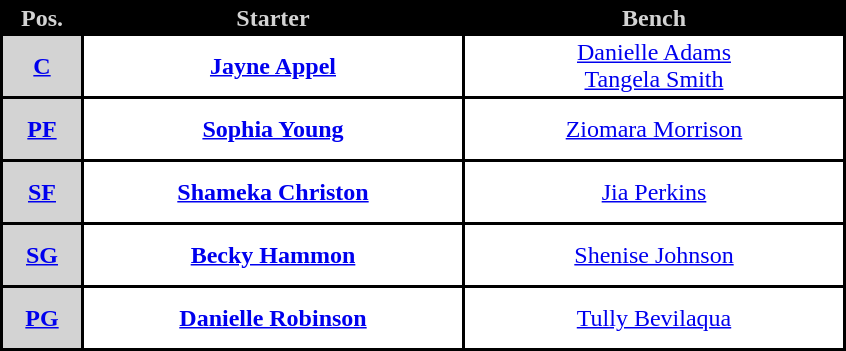<table style="text-align: center; background:#000000; color:#D3D3D3">
<tr>
<th width="50">Pos.</th>
<th width="250">Starter</th>
<th width="250">Bench</th>
</tr>
<tr style="height:40px; background:white; color:#092C57">
<th style="background:#D3D3D3"><a href='#'><span>C</span></a></th>
<td><strong><a href='#'>Jayne Appel</a></strong></td>
<td><a href='#'>Danielle Adams</a><br><a href='#'>Tangela Smith</a></td>
</tr>
<tr style="height:40px; background:white; color:#092C57">
<th style="background:#D3D3D3"><a href='#'><span>PF</span></a></th>
<td><strong><a href='#'>Sophia Young</a></strong></td>
<td><a href='#'>Ziomara Morrison</a></td>
</tr>
<tr style="height:40px; background:white; color:#092C57">
<th style="background:#D3D3D3"><a href='#'><span>SF</span></a></th>
<td><strong><a href='#'>Shameka Christon</a></strong></td>
<td><a href='#'>Jia Perkins</a></td>
</tr>
<tr style="height:40px; background:white; color:#092C57">
<th style="background:#D3D3D3"><a href='#'><span>SG</span></a></th>
<td><strong><a href='#'>Becky Hammon</a></strong></td>
<td><a href='#'>Shenise Johnson</a></td>
</tr>
<tr style="height:40px; background:white; color:#092C57">
<th style="background:#D3D3D3"><a href='#'><span>PG</span></a></th>
<td><strong><a href='#'>Danielle Robinson</a></strong></td>
<td><a href='#'>Tully Bevilaqua</a></td>
</tr>
</table>
